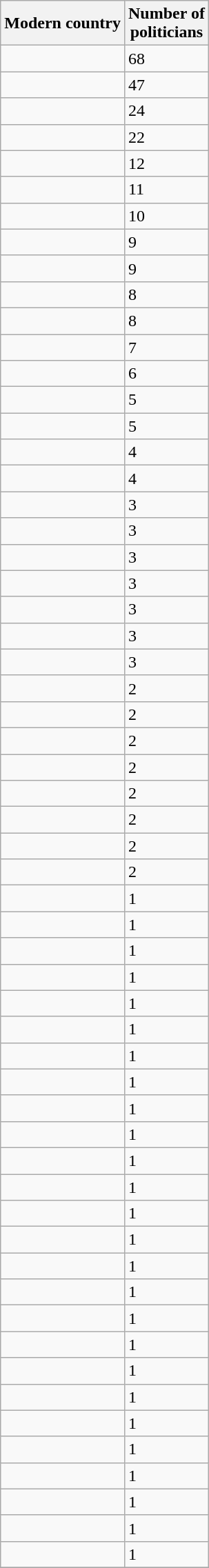<table class="wikitable">
<tr>
<th>Modern country</th>
<th>Number of<br>politicians</th>
</tr>
<tr>
<td></td>
<td>68</td>
</tr>
<tr>
<td></td>
<td>47</td>
</tr>
<tr>
<td></td>
<td>24</td>
</tr>
<tr>
<td></td>
<td>22</td>
</tr>
<tr>
<td></td>
<td>12</td>
</tr>
<tr>
<td></td>
<td>11</td>
</tr>
<tr>
<td></td>
<td>10</td>
</tr>
<tr>
<td></td>
<td>9</td>
</tr>
<tr>
<td></td>
<td>9</td>
</tr>
<tr>
<td></td>
<td>8</td>
</tr>
<tr>
<td></td>
<td>8</td>
</tr>
<tr>
<td></td>
<td>7</td>
</tr>
<tr>
<td></td>
<td>6</td>
</tr>
<tr>
<td></td>
<td>5</td>
</tr>
<tr>
<td></td>
<td>5</td>
</tr>
<tr>
<td></td>
<td>4</td>
</tr>
<tr>
<td></td>
<td>4</td>
</tr>
<tr>
<td></td>
<td>3</td>
</tr>
<tr>
<td></td>
<td>3</td>
</tr>
<tr>
<td></td>
<td>3</td>
</tr>
<tr>
<td></td>
<td>3</td>
</tr>
<tr>
<td></td>
<td>3</td>
</tr>
<tr>
<td></td>
<td>3</td>
</tr>
<tr>
<td></td>
<td>3</td>
</tr>
<tr>
<td></td>
<td>2</td>
</tr>
<tr>
<td></td>
<td>2</td>
</tr>
<tr>
<td></td>
<td>2</td>
</tr>
<tr>
<td></td>
<td>2</td>
</tr>
<tr>
<td></td>
<td>2</td>
</tr>
<tr>
<td></td>
<td>2</td>
</tr>
<tr>
<td></td>
<td>2</td>
</tr>
<tr>
<td></td>
<td>2</td>
</tr>
<tr>
<td></td>
<td>1</td>
</tr>
<tr>
<td></td>
<td>1</td>
</tr>
<tr>
<td></td>
<td>1</td>
</tr>
<tr>
<td></td>
<td>1</td>
</tr>
<tr>
<td></td>
<td>1</td>
</tr>
<tr>
<td></td>
<td>1</td>
</tr>
<tr>
<td></td>
<td>1</td>
</tr>
<tr>
<td></td>
<td>1</td>
</tr>
<tr>
<td></td>
<td>1</td>
</tr>
<tr>
<td></td>
<td>1</td>
</tr>
<tr>
<td></td>
<td>1</td>
</tr>
<tr>
<td></td>
<td>1</td>
</tr>
<tr>
<td></td>
<td>1</td>
</tr>
<tr>
<td></td>
<td>1</td>
</tr>
<tr>
<td></td>
<td>1</td>
</tr>
<tr>
<td></td>
<td>1</td>
</tr>
<tr>
<td></td>
<td>1</td>
</tr>
<tr>
<td></td>
<td>1</td>
</tr>
<tr>
<td></td>
<td>1</td>
</tr>
<tr>
<td></td>
<td>1</td>
</tr>
<tr>
<td></td>
<td>1</td>
</tr>
<tr>
<td></td>
<td>1</td>
</tr>
<tr>
<td></td>
<td>1</td>
</tr>
<tr>
<td></td>
<td>1</td>
</tr>
<tr>
<td></td>
<td>1</td>
</tr>
<tr>
<td></td>
<td>1</td>
</tr>
<tr>
</tr>
</table>
